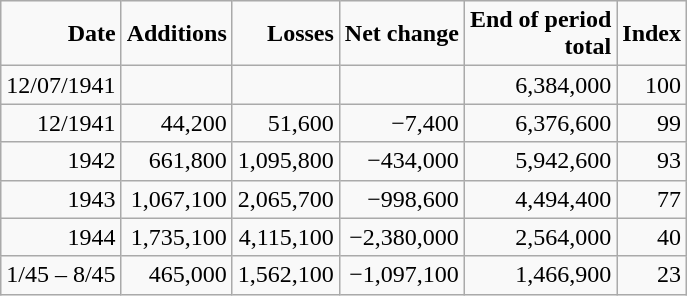<table class="wikitable" style="text-align:right;">
<tr>
<td><strong>Date</strong></td>
<td><strong>Additions</strong></td>
<td><strong>Losses</strong></td>
<td><strong>Net change</strong></td>
<td><strong>End of period<br>total</strong></td>
<td><strong>Index</strong></td>
</tr>
<tr>
<td>12/07/1941</td>
<td></td>
<td></td>
<td></td>
<td>6,384,000</td>
<td>100</td>
</tr>
<tr>
<td>12/1941</td>
<td>44,200</td>
<td>51,600</td>
<td>−7,400</td>
<td>6,376,600</td>
<td>99</td>
</tr>
<tr>
<td>1942</td>
<td>661,800</td>
<td>1,095,800</td>
<td>−434,000</td>
<td>5,942,600</td>
<td>93</td>
</tr>
<tr>
<td>1943</td>
<td>1,067,100</td>
<td>2,065,700</td>
<td>−998,600</td>
<td>4,494,400</td>
<td>77</td>
</tr>
<tr>
<td>1944</td>
<td>1,735,100</td>
<td>4,115,100</td>
<td>−2,380,000</td>
<td>2,564,000</td>
<td>40</td>
</tr>
<tr>
<td>1/45 – 8/45</td>
<td>465,000</td>
<td>1,562,100</td>
<td>−1,097,100</td>
<td>1,466,900</td>
<td>23</td>
</tr>
</table>
